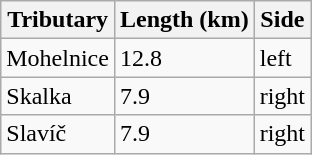<table class="wikitable">
<tr>
<th>Tributary</th>
<th>Length (km)</th>
<th>Side</th>
</tr>
<tr>
<td>Mohelnice</td>
<td>12.8</td>
<td>left</td>
</tr>
<tr>
<td>Skalka</td>
<td>7.9</td>
<td>right</td>
</tr>
<tr>
<td>Slavíč</td>
<td>7.9</td>
<td>right</td>
</tr>
</table>
